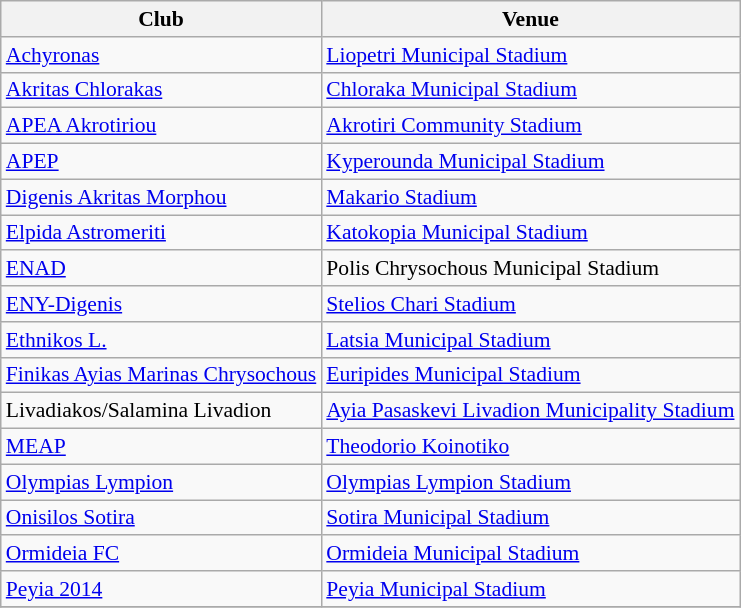<table class="wikitable" style="font-size:90%">
<tr>
<th>Club</th>
<th>Venue</th>
</tr>
<tr>
<td><a href='#'>Achyronas</a></td>
<td><a href='#'>Liopetri Municipal Stadium</a></td>
</tr>
<tr>
<td><a href='#'>Akritas Chlorakas</a></td>
<td><a href='#'>Chloraka Municipal Stadium</a></td>
</tr>
<tr>
<td><a href='#'>APEA Akrotiriou</a></td>
<td><a href='#'>Akrotiri Community Stadium</a></td>
</tr>
<tr>
<td><a href='#'>APEP</a></td>
<td><a href='#'>Kyperounda Municipal Stadium</a></td>
</tr>
<tr>
<td><a href='#'>Digenis Akritas Morphou</a></td>
<td><a href='#'>Makario Stadium</a></td>
</tr>
<tr>
<td><a href='#'>Elpida Astromeriti</a></td>
<td><a href='#'>Katokopia Municipal Stadium</a></td>
</tr>
<tr>
<td><a href='#'>ENAD</a></td>
<td>Polis Chrysochous Municipal Stadium</td>
</tr>
<tr>
<td><a href='#'>ENY-Digenis</a></td>
<td><a href='#'>Stelios Chari Stadium</a></td>
</tr>
<tr>
<td><a href='#'>Ethnikos L.</a></td>
<td><a href='#'>Latsia Municipal Stadium</a></td>
</tr>
<tr>
<td><a href='#'>Finikas Ayias Marinas Chrysochous</a></td>
<td><a href='#'>Euripides Municipal Stadium</a></td>
</tr>
<tr>
<td>Livadiakos/Salamina Livadion</td>
<td><a href='#'>Ayia Pasaskevi Livadion Municipality Stadium</a></td>
</tr>
<tr>
<td><a href='#'>MEAP</a></td>
<td><a href='#'>Theodorio Koinotiko</a></td>
</tr>
<tr>
<td><a href='#'>Olympias Lympion</a></td>
<td><a href='#'>Olympias Lympion Stadium</a></td>
</tr>
<tr>
<td><a href='#'>Onisilos Sotira</a></td>
<td><a href='#'>Sotira Municipal Stadium</a></td>
</tr>
<tr>
<td><a href='#'>Ormideia FC</a></td>
<td><a href='#'>Ormideia Municipal Stadium</a></td>
</tr>
<tr>
<td><a href='#'>Peyia 2014</a></td>
<td><a href='#'>Peyia Municipal Stadium</a></td>
</tr>
<tr>
</tr>
</table>
